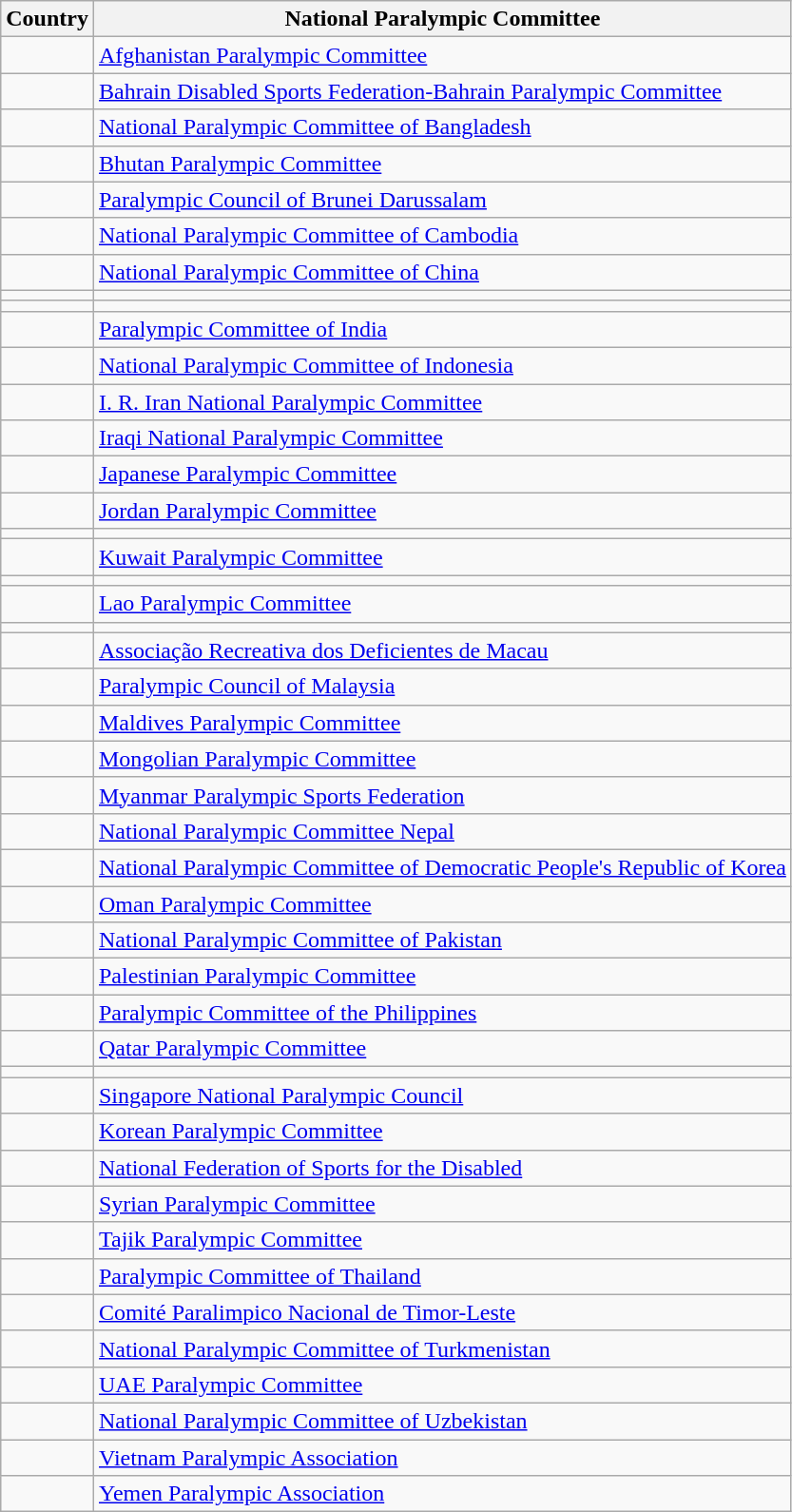<table class="wikitable">
<tr>
<th>Country</th>
<th>National Paralympic Committee</th>
</tr>
<tr>
<td></td>
<td><a href='#'>Afghanistan Paralympic Committee</a></td>
</tr>
<tr>
<td></td>
<td><a href='#'>Bahrain Disabled Sports Federation-Bahrain Paralympic Committee</a></td>
</tr>
<tr>
<td></td>
<td><a href='#'>National Paralympic Committee of Bangladesh</a></td>
</tr>
<tr>
<td></td>
<td><a href='#'>Bhutan Paralympic Committee</a></td>
</tr>
<tr>
<td></td>
<td><a href='#'>Paralympic Council of Brunei Darussalam</a></td>
</tr>
<tr>
<td></td>
<td><a href='#'>National Paralympic Committee of Cambodia</a></td>
</tr>
<tr>
<td></td>
<td><a href='#'>National Paralympic Committee of China</a></td>
</tr>
<tr>
<td></td>
<td></td>
</tr>
<tr>
<td></td>
<td></td>
</tr>
<tr>
<td></td>
<td><a href='#'>Paralympic Committee of India</a></td>
</tr>
<tr>
<td></td>
<td><a href='#'>National Paralympic Committee of Indonesia</a></td>
</tr>
<tr>
<td></td>
<td><a href='#'>I. R. Iran National Paralympic Committee</a></td>
</tr>
<tr>
<td></td>
<td><a href='#'>Iraqi National Paralympic Committee</a></td>
</tr>
<tr>
<td></td>
<td><a href='#'>Japanese Paralympic Committee</a></td>
</tr>
<tr>
<td></td>
<td><a href='#'>Jordan Paralympic Committee</a></td>
</tr>
<tr>
<td></td>
<td></td>
</tr>
<tr>
<td></td>
<td><a href='#'>Kuwait Paralympic Committee</a></td>
</tr>
<tr>
<td></td>
<td></td>
</tr>
<tr>
<td></td>
<td><a href='#'>Lao Paralympic Committee</a></td>
</tr>
<tr>
<td></td>
<td></td>
</tr>
<tr>
<td></td>
<td><a href='#'>Associação Recreativa dos Deficientes de Macau</a></td>
</tr>
<tr>
<td></td>
<td><a href='#'>Paralympic Council of Malaysia</a></td>
</tr>
<tr>
<td></td>
<td><a href='#'>Maldives Paralympic Committee</a></td>
</tr>
<tr>
<td></td>
<td><a href='#'>Mongolian Paralympic Committee</a></td>
</tr>
<tr>
<td></td>
<td><a href='#'>Myanmar Paralympic Sports Federation</a></td>
</tr>
<tr>
<td></td>
<td><a href='#'>National Paralympic Committee Nepal</a></td>
</tr>
<tr>
<td></td>
<td><a href='#'>National Paralympic Committee of Democratic People's Republic of Korea</a></td>
</tr>
<tr>
<td></td>
<td><a href='#'>Oman Paralympic Committee</a></td>
</tr>
<tr>
<td></td>
<td><a href='#'>National Paralympic Committee of Pakistan</a></td>
</tr>
<tr>
<td></td>
<td><a href='#'>Palestinian Paralympic Committee</a></td>
</tr>
<tr>
<td></td>
<td><a href='#'>Paralympic Committee of the Philippines</a></td>
</tr>
<tr>
<td></td>
<td><a href='#'>Qatar Paralympic Committee</a></td>
</tr>
<tr>
<td></td>
<td></td>
</tr>
<tr>
<td></td>
<td><a href='#'>Singapore National Paralympic Council</a></td>
</tr>
<tr>
<td></td>
<td><a href='#'>Korean Paralympic Committee</a></td>
</tr>
<tr>
<td></td>
<td><a href='#'>National Federation of Sports for the Disabled</a></td>
</tr>
<tr>
<td></td>
<td><a href='#'>Syrian Paralympic Committee</a></td>
</tr>
<tr>
<td></td>
<td><a href='#'>Tajik Paralympic Committee</a></td>
</tr>
<tr>
<td></td>
<td><a href='#'>Paralympic Committee of Thailand</a></td>
</tr>
<tr>
<td></td>
<td><a href='#'>Comité Paralimpico Nacional de Timor-Leste</a></td>
</tr>
<tr>
<td></td>
<td><a href='#'>National Paralympic Committee of Turkmenistan</a></td>
</tr>
<tr>
<td></td>
<td><a href='#'>UAE Paralympic Committee</a></td>
</tr>
<tr>
<td></td>
<td><a href='#'>National Paralympic Committee of Uzbekistan</a></td>
</tr>
<tr>
<td></td>
<td><a href='#'>Vietnam Paralympic Association</a></td>
</tr>
<tr>
<td></td>
<td><a href='#'>Yemen Paralympic Association</a></td>
</tr>
</table>
